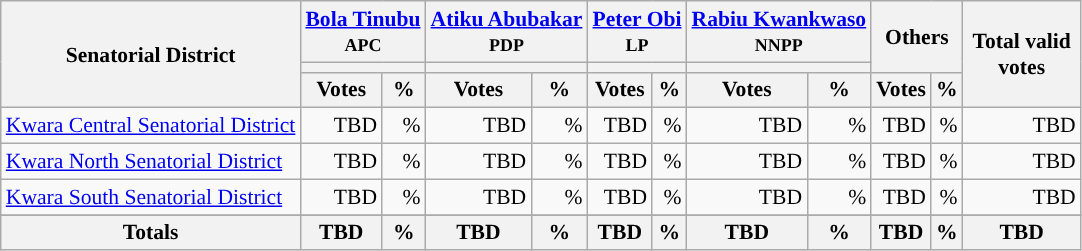<table class="wikitable sortable" style="text-align:right; font-size:90%">
<tr>
<th rowspan="3" style="max-width:7.5em;">Senatorial District</th>
<th colspan="2"><a href='#'>Bola Tinubu</a><br><small>APC</small></th>
<th colspan="2"><a href='#'>Atiku Abubakar</a><br><small>PDP</small></th>
<th colspan="2"><a href='#'>Peter Obi</a><br><small>LP</small></th>
<th colspan="2"><a href='#'>Rabiu Kwankwaso</a><br><small>NNPP</small></th>
<th colspan="2" rowspan="2">Others</th>
<th rowspan="3" style="max-width:5em;">Total valid votes</th>
</tr>
<tr>
<th colspan=2 style="background-color:"></th>
<th colspan=2 style="background-color:"></th>
<th colspan=2 style="background-color:"></th>
<th colspan=2 style="background-color:"></th>
</tr>
<tr>
<th>Votes</th>
<th>%</th>
<th>Votes</th>
<th>%</th>
<th>Votes</th>
<th>%</th>
<th>Votes</th>
<th>%</th>
<th>Votes</th>
<th>%</th>
</tr>
<tr style="background-color:#">
<td style="text-align:left;"><a href='#'>Kwara Central Senatorial District</a></td>
<td>TBD</td>
<td>%</td>
<td>TBD</td>
<td>%</td>
<td>TBD</td>
<td>%</td>
<td>TBD</td>
<td>%</td>
<td>TBD</td>
<td>%</td>
<td>TBD</td>
</tr>
<tr style="background-color:#">
<td style="text-align:left;"><a href='#'>Kwara North Senatorial District</a></td>
<td>TBD</td>
<td>%</td>
<td>TBD</td>
<td>%</td>
<td>TBD</td>
<td>%</td>
<td>TBD</td>
<td>%</td>
<td>TBD</td>
<td>%</td>
<td>TBD</td>
</tr>
<tr style="background-color:#">
<td style="text-align:left;"><a href='#'>Kwara South Senatorial District</a></td>
<td>TBD</td>
<td>%</td>
<td>TBD</td>
<td>%</td>
<td>TBD</td>
<td>%</td>
<td>TBD</td>
<td>%</td>
<td>TBD</td>
<td>%</td>
<td>TBD</td>
</tr>
<tr>
</tr>
<tr>
<th>Totals</th>
<th>TBD</th>
<th>%</th>
<th>TBD</th>
<th>%</th>
<th>TBD</th>
<th>%</th>
<th>TBD</th>
<th>%</th>
<th>TBD</th>
<th>%</th>
<th>TBD</th>
</tr>
</table>
